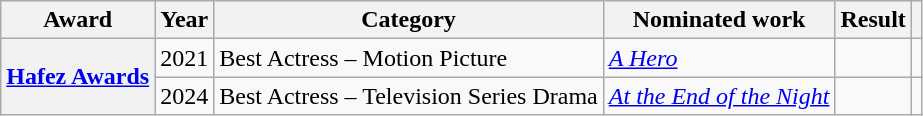<table class="wikitable sortable plainrowheaders">
<tr>
<th scope="col">Award</th>
<th scope="col">Year</th>
<th scope="col">Category</th>
<th scope="col">Nominated work</th>
<th>Result</th>
<th class="unsortable" scope="col"></th>
</tr>
<tr>
<th rowspan="2" scope="row"><a href='#'>Hafez Awards</a></th>
<td>2021</td>
<td>Best Actress – Motion Picture</td>
<td><em><a href='#'>A Hero</a></em></td>
<td></td>
<td></td>
</tr>
<tr>
<td>2024</td>
<td>Best Actress – Television Series Drama</td>
<td><em><a href='#'>At the End of the Night</a></em></td>
<td></td>
<td></td>
</tr>
</table>
